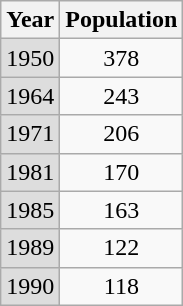<table class="wikitable" style="text-align:center; float:left; margin-right:1em;">
<tr class="hintergrundfarbe6">
<th>Year</th>
<th>Population</th>
</tr>
<tr>
<td style="background:#dddddd">1950</td>
<td>378</td>
</tr>
<tr>
<td style="background:#dddddd">1964</td>
<td>243</td>
</tr>
<tr>
<td style="background:#dddddd">1971</td>
<td>206</td>
</tr>
<tr>
<td style="background:#dddddd">1981</td>
<td>170</td>
</tr>
<tr>
<td style="background:#dddddd">1985</td>
<td>163</td>
</tr>
<tr>
<td style="background:#dddddd">1989</td>
<td>122</td>
</tr>
<tr>
<td style="background:#dddddd">1990</td>
<td>118</td>
</tr>
</table>
